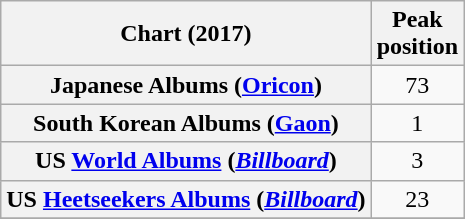<table class="wikitable plainrowheaders" style="text-align:center;">
<tr>
<th scope="col">Chart (2017)</th>
<th scope="col">Peak<br>position</th>
</tr>
<tr>
<th scope=row>Japanese Albums (<a href='#'>Oricon</a>)</th>
<td>73</td>
</tr>
<tr>
<th scope=row>South Korean Albums (<a href='#'>Gaon</a>)</th>
<td>1</td>
</tr>
<tr>
<th scope="row">US <a href='#'>World Albums</a> (<a href='#'><em>Billboard</em></a>)</th>
<td>3</td>
</tr>
<tr>
<th scope="row">US <a href='#'>Heetseekers Albums</a> (<a href='#'><em>Billboard</em></a>)</th>
<td>23</td>
</tr>
<tr>
</tr>
</table>
